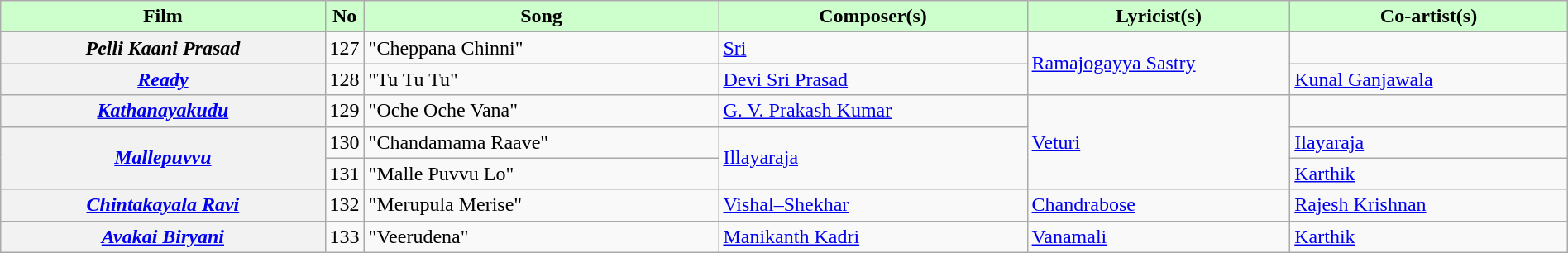<table class="wikitable plainrowheaders" width="100%" "textcolor:#000;">
<tr style="background:#cfc; text-align:center;">
<td scope="col" width=21%><strong>Film</strong></td>
<td><strong>No</strong></td>
<td scope="col" width=23%><strong>Song</strong></td>
<td scope="col" width=20%><strong>Composer(s)</strong></td>
<td scope="col" width=17%><strong>Lyricist(s)</strong></td>
<td scope="col" width=18%><strong>Co-artist(s)</strong></td>
</tr>
<tr>
<th><em>Pelli Kaani Prasad</em></th>
<td>127</td>
<td>"Cheppana Chinni"</td>
<td><a href='#'>Sri</a></td>
<td rowspan="2"><a href='#'>Ramajogayya Sastry</a></td>
<td></td>
</tr>
<tr>
<th><em><a href='#'>Ready</a></em></th>
<td>128</td>
<td>"Tu Tu Tu"</td>
<td><a href='#'>Devi Sri Prasad</a></td>
<td><a href='#'>Kunal Ganjawala</a></td>
</tr>
<tr>
<th><em><a href='#'>Kathanayakudu</a></em></th>
<td>129</td>
<td>"Oche Oche Vana"</td>
<td><a href='#'>G. V. Prakash Kumar</a></td>
<td rowspan="3"><a href='#'>Veturi</a></td>
<td></td>
</tr>
<tr>
<th rowspan="2"><em><a href='#'>Mallepuvvu</a></em></th>
<td>130</td>
<td>"Chandamama Raave"</td>
<td rowspan="2"><a href='#'>Illayaraja</a></td>
<td><a href='#'>Ilayaraja</a></td>
</tr>
<tr>
<td>131</td>
<td>"Malle Puvvu Lo"</td>
<td><a href='#'>Karthik</a></td>
</tr>
<tr>
<th><em><a href='#'>Chintakayala Ravi</a></em></th>
<td>132</td>
<td>"Merupula Merise"</td>
<td><a href='#'>Vishal–Shekhar</a></td>
<td><a href='#'>Chandrabose</a></td>
<td><a href='#'>Rajesh Krishnan</a></td>
</tr>
<tr>
<th><em><a href='#'>Avakai Biryani</a></em></th>
<td>133</td>
<td>"Veerudena"</td>
<td><a href='#'>Manikanth Kadri</a></td>
<td><a href='#'>Vanamali</a></td>
<td><a href='#'>Karthik</a></td>
</tr>
</table>
